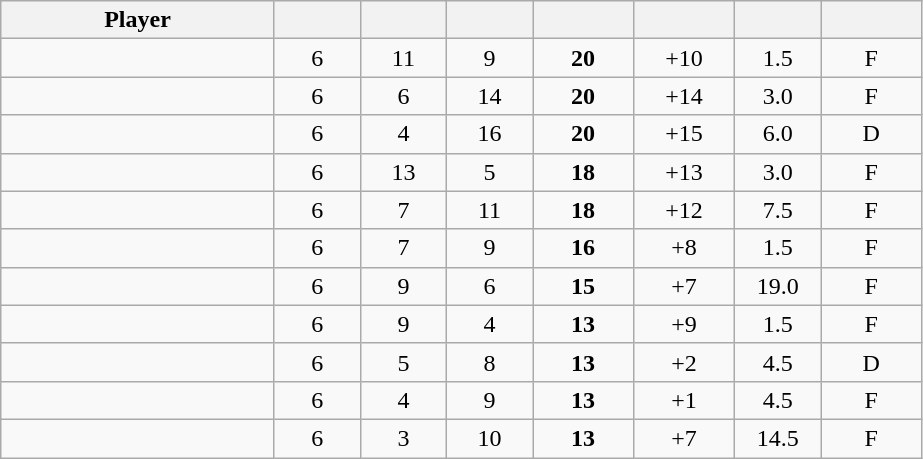<table class="wikitable sortable" style="text-align:center;">
<tr>
<th width="175px">Player</th>
<th width="50px"></th>
<th width="50px"></th>
<th width="50px"></th>
<th width="60px"></th>
<th width="60px"></th>
<th width="50px"></th>
<th width="60px"></th>
</tr>
<tr>
<td align="left"> </td>
<td>6</td>
<td>11</td>
<td>9</td>
<td><strong>20</strong></td>
<td>+10</td>
<td>1.5</td>
<td>F</td>
</tr>
<tr>
<td align="left"> </td>
<td>6</td>
<td>6</td>
<td>14</td>
<td><strong>20</strong></td>
<td>+14</td>
<td>3.0</td>
<td>F</td>
</tr>
<tr>
<td align="left"> </td>
<td>6</td>
<td>4</td>
<td>16</td>
<td><strong>20</strong></td>
<td>+15</td>
<td>6.0</td>
<td>D</td>
</tr>
<tr>
<td align="left"> </td>
<td>6</td>
<td>13</td>
<td>5</td>
<td><strong>18</strong></td>
<td>+13</td>
<td>3.0</td>
<td>F</td>
</tr>
<tr>
<td align="left"> </td>
<td>6</td>
<td>7</td>
<td>11</td>
<td><strong>18</strong></td>
<td>+12</td>
<td>7.5</td>
<td>F</td>
</tr>
<tr>
<td align="left"> </td>
<td>6</td>
<td>7</td>
<td>9</td>
<td><strong>16</strong></td>
<td>+8</td>
<td>1.5</td>
<td>F</td>
</tr>
<tr>
<td align="left"> </td>
<td>6</td>
<td>9</td>
<td>6</td>
<td><strong>15</strong></td>
<td>+7</td>
<td>19.0</td>
<td>F</td>
</tr>
<tr>
<td align="left"> </td>
<td>6</td>
<td>9</td>
<td>4</td>
<td><strong>13</strong></td>
<td>+9</td>
<td>1.5</td>
<td>F</td>
</tr>
<tr>
<td align="left"> </td>
<td>6</td>
<td>5</td>
<td>8</td>
<td><strong>13</strong></td>
<td>+2</td>
<td>4.5</td>
<td>D</td>
</tr>
<tr>
<td align="left"> </td>
<td>6</td>
<td>4</td>
<td>9</td>
<td><strong>13</strong></td>
<td>+1</td>
<td>4.5</td>
<td>F</td>
</tr>
<tr>
<td align="left"> </td>
<td>6</td>
<td>3</td>
<td>10</td>
<td><strong>13</strong></td>
<td>+7</td>
<td>14.5</td>
<td>F</td>
</tr>
</table>
